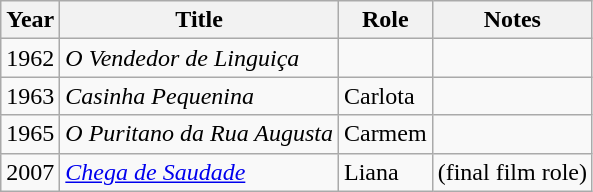<table class="wikitable">
<tr>
<th>Year</th>
<th>Title</th>
<th>Role</th>
<th>Notes</th>
</tr>
<tr>
<td>1962</td>
<td><em>O Vendedor de Linguiça</em></td>
<td></td>
<td></td>
</tr>
<tr>
<td>1963</td>
<td><em>Casinha Pequenina</em></td>
<td>Carlota</td>
<td></td>
</tr>
<tr>
<td>1965</td>
<td><em>O Puritano da Rua Augusta</em></td>
<td>Carmem</td>
<td></td>
</tr>
<tr>
<td>2007</td>
<td><em><a href='#'>Chega de Saudade</a></em></td>
<td>Liana</td>
<td>(final film role)</td>
</tr>
</table>
